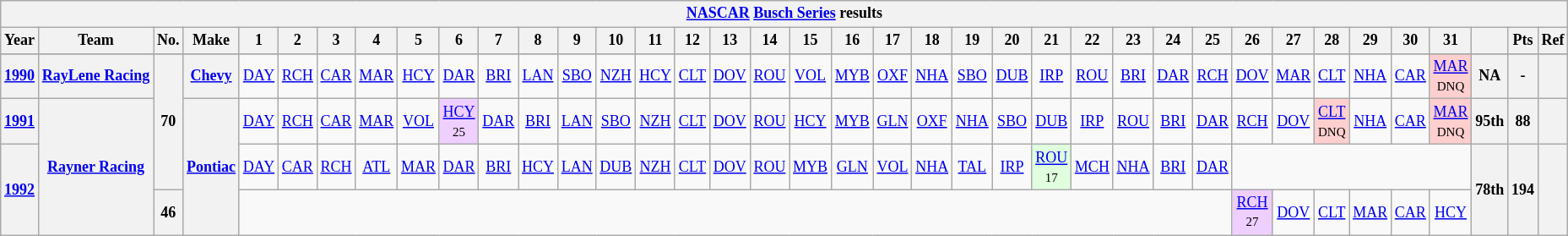<table class="wikitable" style="text-align:center; font-size:75%">
<tr>
<th colspan=42><a href='#'>NASCAR</a> <a href='#'>Busch Series</a> results</th>
</tr>
<tr>
<th>Year</th>
<th>Team</th>
<th>No.</th>
<th>Make</th>
<th>1</th>
<th>2</th>
<th>3</th>
<th>4</th>
<th>5</th>
<th>6</th>
<th>7</th>
<th>8</th>
<th>9</th>
<th>10</th>
<th>11</th>
<th>12</th>
<th>13</th>
<th>14</th>
<th>15</th>
<th>16</th>
<th>17</th>
<th>18</th>
<th>19</th>
<th>20</th>
<th>21</th>
<th>22</th>
<th>23</th>
<th>24</th>
<th>25</th>
<th>26</th>
<th>27</th>
<th>28</th>
<th>29</th>
<th>30</th>
<th>31</th>
<th></th>
<th>Pts</th>
<th>Ref</th>
</tr>
<tr>
</tr>
<tr>
<th><a href='#'>1990</a></th>
<th><a href='#'>RayLene Racing</a></th>
<th rowspan=3>70</th>
<th><a href='#'>Chevy</a></th>
<td><a href='#'>DAY</a></td>
<td><a href='#'>RCH</a></td>
<td><a href='#'>CAR</a></td>
<td><a href='#'>MAR</a></td>
<td><a href='#'>HCY</a></td>
<td><a href='#'>DAR</a></td>
<td><a href='#'>BRI</a></td>
<td><a href='#'>LAN</a></td>
<td><a href='#'>SBO</a></td>
<td><a href='#'>NZH</a></td>
<td><a href='#'>HCY</a></td>
<td><a href='#'>CLT</a></td>
<td><a href='#'>DOV</a></td>
<td><a href='#'>ROU</a></td>
<td><a href='#'>VOL</a></td>
<td><a href='#'>MYB</a></td>
<td><a href='#'>OXF</a></td>
<td><a href='#'>NHA</a></td>
<td><a href='#'>SBO</a></td>
<td><a href='#'>DUB</a></td>
<td><a href='#'>IRP</a></td>
<td><a href='#'>ROU</a></td>
<td><a href='#'>BRI</a></td>
<td><a href='#'>DAR</a></td>
<td><a href='#'>RCH</a></td>
<td><a href='#'>DOV</a></td>
<td><a href='#'>MAR</a></td>
<td><a href='#'>CLT</a></td>
<td><a href='#'>NHA</a></td>
<td><a href='#'>CAR</a></td>
<td style="background:#FFCFCF;"><a href='#'>MAR</a><br><small>DNQ</small></td>
<th>NA</th>
<th>-</th>
<th></th>
</tr>
<tr>
<th><a href='#'>1991</a></th>
<th rowspan=3><a href='#'>Rayner Racing</a></th>
<th rowspan=3><a href='#'>Pontiac</a></th>
<td><a href='#'>DAY</a></td>
<td><a href='#'>RCH</a></td>
<td><a href='#'>CAR</a></td>
<td><a href='#'>MAR</a></td>
<td><a href='#'>VOL</a></td>
<td style="background:#EFCFFF;"><a href='#'>HCY</a><br><small>25</small></td>
<td><a href='#'>DAR</a></td>
<td><a href='#'>BRI</a></td>
<td><a href='#'>LAN</a></td>
<td><a href='#'>SBO</a></td>
<td><a href='#'>NZH</a></td>
<td><a href='#'>CLT</a></td>
<td><a href='#'>DOV</a></td>
<td><a href='#'>ROU</a></td>
<td><a href='#'>HCY</a></td>
<td><a href='#'>MYB</a></td>
<td><a href='#'>GLN</a></td>
<td><a href='#'>OXF</a></td>
<td><a href='#'>NHA</a></td>
<td><a href='#'>SBO</a></td>
<td><a href='#'>DUB</a></td>
<td><a href='#'>IRP</a></td>
<td><a href='#'>ROU</a></td>
<td><a href='#'>BRI</a></td>
<td><a href='#'>DAR</a></td>
<td><a href='#'>RCH</a></td>
<td><a href='#'>DOV</a></td>
<td style="background:#FFCFCF;"><a href='#'>CLT</a><br><small>DNQ</small></td>
<td><a href='#'>NHA</a></td>
<td><a href='#'>CAR</a></td>
<td style="background:#FFCFCF;"><a href='#'>MAR</a><br><small>DNQ</small></td>
<th>95th</th>
<th>88</th>
<th></th>
</tr>
<tr>
<th rowspan=2><a href='#'>1992</a></th>
<td><a href='#'>DAY</a></td>
<td><a href='#'>CAR</a></td>
<td><a href='#'>RCH</a></td>
<td><a href='#'>ATL</a></td>
<td><a href='#'>MAR</a></td>
<td><a href='#'>DAR</a></td>
<td><a href='#'>BRI</a></td>
<td><a href='#'>HCY</a></td>
<td><a href='#'>LAN</a></td>
<td><a href='#'>DUB</a></td>
<td><a href='#'>NZH</a></td>
<td><a href='#'>CLT</a></td>
<td><a href='#'>DOV</a></td>
<td><a href='#'>ROU</a></td>
<td><a href='#'>MYB</a></td>
<td><a href='#'>GLN</a></td>
<td><a href='#'>VOL</a></td>
<td><a href='#'>NHA</a></td>
<td><a href='#'>TAL</a></td>
<td><a href='#'>IRP</a></td>
<td style="background:#DFFFDF;"><a href='#'>ROU</a><br><small>17</small></td>
<td><a href='#'>MCH</a></td>
<td><a href='#'>NHA</a></td>
<td><a href='#'>BRI</a></td>
<td><a href='#'>DAR</a></td>
<td colspan=6></td>
<th rowspan=2>78th</th>
<th rowspan=2>194</th>
<th rowspan=2></th>
</tr>
<tr>
<th>46</th>
<td colspan=25></td>
<td style="background:#EFCFFF;"><a href='#'>RCH</a><br><small>27</small></td>
<td><a href='#'>DOV</a></td>
<td><a href='#'>CLT</a></td>
<td><a href='#'>MAR</a></td>
<td><a href='#'>CAR</a></td>
<td><a href='#'>HCY</a></td>
</tr>
</table>
